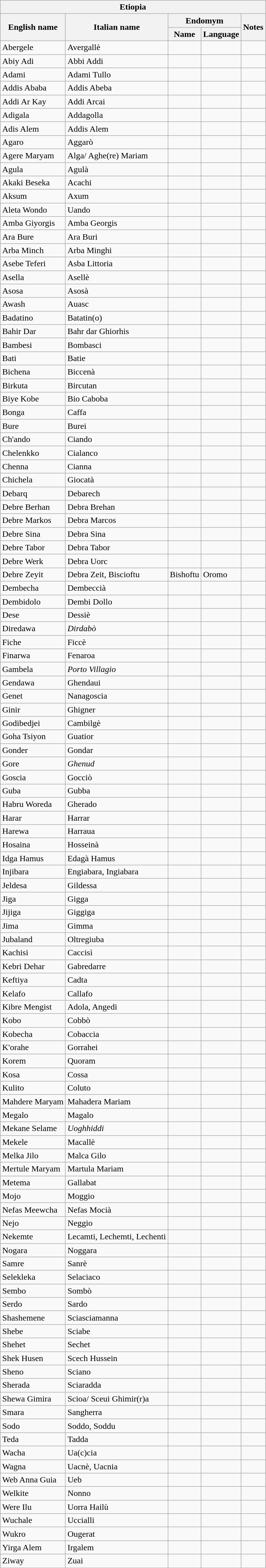<table class="wikitable sortable">
<tr>
<th colspan="5"> Etiopia</th>
</tr>
<tr>
<th rowspan="2">English name</th>
<th rowspan="2">Italian name</th>
<th colspan="2">Endomym</th>
<th rowspan="2">Notes</th>
</tr>
<tr>
<th>Name</th>
<th>Language</th>
</tr>
<tr>
<td>Abergele</td>
<td>Avergallè</td>
<td></td>
<td></td>
<td></td>
</tr>
<tr>
<td>Abiy Adi</td>
<td>Abbi Addi</td>
<td></td>
<td></td>
<td></td>
</tr>
<tr>
<td>Adami</td>
<td>Adami Tullo</td>
<td></td>
<td></td>
<td></td>
</tr>
<tr>
<td>Addis Ababa</td>
<td>Addis Abeba</td>
<td></td>
<td></td>
<td></td>
</tr>
<tr>
<td>Addi Ar Kay</td>
<td>Addi Arcai</td>
<td></td>
<td></td>
<td></td>
</tr>
<tr>
<td>Adigala</td>
<td>Addagolla</td>
<td></td>
<td></td>
<td></td>
</tr>
<tr>
<td>Adis Alem</td>
<td>Addis Alem</td>
<td></td>
<td></td>
<td></td>
</tr>
<tr>
<td>Agaro</td>
<td>Aggarò</td>
<td></td>
<td></td>
<td></td>
</tr>
<tr>
<td>Agere Maryam</td>
<td>Alga/ Aghe(re) Mariam</td>
<td></td>
<td></td>
<td></td>
</tr>
<tr>
<td>Agula</td>
<td>Agulà</td>
<td></td>
<td></td>
<td></td>
</tr>
<tr>
<td>Akaki Beseka</td>
<td>Acachi</td>
<td></td>
<td></td>
<td></td>
</tr>
<tr>
<td>Aksum</td>
<td>Axum</td>
<td></td>
<td></td>
<td></td>
</tr>
<tr>
<td>Aleta Wondo</td>
<td>Uando</td>
<td></td>
<td></td>
<td></td>
</tr>
<tr>
<td>Amba Giyorgis</td>
<td>Amba Georgis</td>
<td></td>
<td></td>
<td></td>
</tr>
<tr>
<td>Ara Bure</td>
<td>Ara Buri</td>
<td></td>
<td></td>
<td></td>
</tr>
<tr>
<td>Arba Minch</td>
<td>Arba Minghi</td>
<td></td>
<td></td>
<td></td>
</tr>
<tr>
<td>Asebe Teferi</td>
<td>Asba Littoria</td>
<td></td>
<td></td>
<td></td>
</tr>
<tr>
<td>Asella</td>
<td>Asellè</td>
<td></td>
<td></td>
<td></td>
</tr>
<tr>
<td>Asosa</td>
<td>Asosà</td>
<td></td>
<td></td>
<td></td>
</tr>
<tr>
<td>Awash</td>
<td>Auasc</td>
<td></td>
<td></td>
<td></td>
</tr>
<tr>
<td>Badatino</td>
<td>Batatin(o)</td>
<td></td>
<td></td>
<td></td>
</tr>
<tr>
<td>Bahir Dar</td>
<td>Bahr dar Ghiorhis</td>
<td></td>
<td></td>
<td></td>
</tr>
<tr>
<td>Bambesi</td>
<td>Bombasci</td>
<td></td>
<td></td>
<td></td>
</tr>
<tr>
<td>Bati</td>
<td>Batie</td>
<td></td>
<td></td>
<td></td>
</tr>
<tr>
<td>Bichena</td>
<td>Biccenà</td>
<td></td>
<td></td>
<td></td>
</tr>
<tr>
<td>Birkuta</td>
<td>Bircutan</td>
<td></td>
<td></td>
<td></td>
</tr>
<tr>
<td>Biye Kobe</td>
<td>Bio Caboba</td>
<td></td>
<td></td>
<td></td>
</tr>
<tr>
<td>Bonga</td>
<td>Caffa</td>
<td></td>
<td></td>
<td></td>
</tr>
<tr>
<td>Bure</td>
<td>Burei</td>
<td></td>
<td></td>
<td></td>
</tr>
<tr>
<td>Ch'ando</td>
<td>Ciando</td>
<td></td>
<td></td>
<td></td>
</tr>
<tr>
<td>Chelenkko</td>
<td>Cialanco</td>
<td></td>
<td></td>
<td></td>
</tr>
<tr>
<td>Chenna</td>
<td>Cianna</td>
<td></td>
<td></td>
<td></td>
</tr>
<tr>
<td>Chichela</td>
<td>Giocatà</td>
<td></td>
<td></td>
<td></td>
</tr>
<tr>
<td>Debarq</td>
<td>Debarech</td>
<td></td>
<td></td>
<td></td>
</tr>
<tr>
<td>Debre Berhan</td>
<td>Debra Brehan</td>
<td></td>
<td></td>
<td></td>
</tr>
<tr>
<td>Debre Markos</td>
<td>Debra Marcos</td>
<td></td>
<td></td>
<td></td>
</tr>
<tr>
<td>Debre Sina</td>
<td>Debra Sina</td>
<td></td>
<td></td>
<td></td>
</tr>
<tr>
<td>Debre Tabor</td>
<td>Debra Tabor</td>
<td></td>
<td></td>
<td></td>
</tr>
<tr>
<td>Debre Werk</td>
<td>Debra Uorc</td>
<td></td>
<td></td>
<td></td>
</tr>
<tr>
<td>Debre Zeyit</td>
<td>Debra Zeit, Biscioftu</td>
<td>Bishoftu</td>
<td>Oromo</td>
<td></td>
</tr>
<tr>
<td>Dembecha</td>
<td>Dembeccià</td>
<td></td>
<td></td>
<td></td>
</tr>
<tr>
<td>Dembidolo</td>
<td>Dembi Dollo</td>
<td></td>
<td></td>
<td></td>
</tr>
<tr>
<td>Dese</td>
<td>Dessiè</td>
<td></td>
<td></td>
<td></td>
</tr>
<tr>
<td>Diredawa</td>
<td><em>Dirdabò</em></td>
<td></td>
<td></td>
<td></td>
</tr>
<tr>
<td>Fiche</td>
<td>Ficcè</td>
<td></td>
<td></td>
<td></td>
</tr>
<tr>
<td>Finarwa</td>
<td>Fenaroa</td>
<td></td>
<td></td>
<td></td>
</tr>
<tr>
<td>Gambela</td>
<td><em>Porto Villagio</em></td>
<td></td>
<td></td>
<td></td>
</tr>
<tr>
<td>Gendawa</td>
<td>Ghendaui</td>
<td></td>
<td></td>
<td></td>
</tr>
<tr>
<td>Genet</td>
<td>Nanagoscia</td>
<td></td>
<td></td>
<td></td>
</tr>
<tr>
<td>Ginir</td>
<td>Ghigner</td>
<td></td>
<td></td>
<td></td>
</tr>
<tr>
<td>Godibedjei</td>
<td>Cambilgè</td>
<td></td>
<td></td>
<td></td>
</tr>
<tr>
<td>Goha Tsiyon</td>
<td>Guatior</td>
<td></td>
<td></td>
<td></td>
</tr>
<tr>
<td>Gonder</td>
<td>Gondar</td>
<td></td>
<td></td>
<td></td>
</tr>
<tr>
<td>Gore</td>
<td><em>Ghenud</em></td>
<td></td>
<td></td>
<td></td>
</tr>
<tr>
<td>Goscia</td>
<td>Gocciò</td>
<td></td>
<td></td>
<td></td>
</tr>
<tr>
<td>Guba</td>
<td>Gubba</td>
<td></td>
<td></td>
<td></td>
</tr>
<tr>
<td>Habru Woreda</td>
<td>Gherado</td>
<td></td>
<td></td>
<td></td>
</tr>
<tr>
<td>Harar</td>
<td>Harrar</td>
<td></td>
<td></td>
<td></td>
</tr>
<tr>
<td>Harewa</td>
<td>Harraua</td>
<td></td>
<td></td>
<td></td>
</tr>
<tr>
<td>Hosaina</td>
<td>Hosseinà</td>
<td></td>
<td></td>
<td></td>
</tr>
<tr>
<td>Idga Hamus</td>
<td>Edagà Hamus</td>
<td></td>
<td></td>
<td></td>
</tr>
<tr>
<td>Injibara</td>
<td>Engiabara, Ingiabara</td>
<td></td>
<td></td>
<td></td>
</tr>
<tr>
<td>Jeldesa</td>
<td>Gildessa</td>
<td></td>
<td></td>
<td></td>
</tr>
<tr>
<td>Jiga</td>
<td>Gigga</td>
<td></td>
<td></td>
<td></td>
</tr>
<tr>
<td>Jijiga</td>
<td>Giggiga</td>
<td></td>
<td></td>
<td></td>
</tr>
<tr>
<td>Jima</td>
<td>Gimma</td>
<td></td>
<td></td>
<td></td>
</tr>
<tr>
<td>Jubaland</td>
<td>Oltregiuba</td>
<td></td>
<td></td>
<td></td>
</tr>
<tr>
<td>Kachisi</td>
<td>Caccisì</td>
<td></td>
<td></td>
<td></td>
</tr>
<tr>
<td>Kebri Dehar</td>
<td>Gabredarre</td>
<td></td>
<td></td>
<td></td>
</tr>
<tr>
<td>Keftiya</td>
<td>Cadta</td>
<td></td>
<td></td>
<td></td>
</tr>
<tr>
<td>Kelafo</td>
<td>Callafo</td>
<td></td>
<td></td>
<td></td>
</tr>
<tr>
<td>Kibre Mengist</td>
<td>Adola, Angedi</td>
<td></td>
<td></td>
<td></td>
</tr>
<tr>
<td>Kobo</td>
<td>Cobbò</td>
<td></td>
<td></td>
<td></td>
</tr>
<tr>
<td>Kobecha</td>
<td>Cobaccia</td>
<td></td>
<td></td>
<td></td>
</tr>
<tr>
<td>K'orahe</td>
<td>Gorrahei</td>
<td></td>
<td></td>
<td></td>
</tr>
<tr>
<td>Korem</td>
<td>Quoram</td>
<td></td>
<td></td>
<td></td>
</tr>
<tr>
<td>Kosa</td>
<td>Cossa</td>
<td></td>
<td></td>
<td></td>
</tr>
<tr>
<td>Kulito</td>
<td>Coluto</td>
<td></td>
<td></td>
<td></td>
</tr>
<tr>
<td>Mahdere Maryam</td>
<td>Mahadera Mariam</td>
<td></td>
<td></td>
<td></td>
</tr>
<tr>
<td>Megalo</td>
<td>Magalo</td>
<td></td>
<td></td>
<td></td>
</tr>
<tr>
<td>Mekane Selame</td>
<td><em>Uoghhiddi</em></td>
<td></td>
<td></td>
<td></td>
</tr>
<tr>
<td>Mekele</td>
<td>Macallè</td>
<td></td>
<td></td>
<td></td>
</tr>
<tr>
<td>Melka Jilo</td>
<td>Malca Gilo</td>
<td></td>
<td></td>
<td></td>
</tr>
<tr>
<td>Mertule Maryam</td>
<td>Martula Mariam</td>
<td></td>
<td></td>
<td></td>
</tr>
<tr>
<td>Metema</td>
<td>Gallabat</td>
<td></td>
<td></td>
<td></td>
</tr>
<tr>
<td>Mojo</td>
<td>Moggio</td>
<td></td>
<td></td>
<td></td>
</tr>
<tr>
<td>Nefas Meewcha</td>
<td>Nefas Mocià</td>
<td></td>
<td></td>
<td></td>
</tr>
<tr>
<td>Nejo</td>
<td>Neggio</td>
<td></td>
<td></td>
<td></td>
</tr>
<tr>
<td>Nekemte</td>
<td>Lecamti, Lechemti, Lechenti</td>
<td></td>
<td></td>
<td></td>
</tr>
<tr>
<td>Nogara</td>
<td>Noggara</td>
<td></td>
<td></td>
<td></td>
</tr>
<tr>
<td>Samre</td>
<td>Sanrè</td>
<td></td>
<td></td>
<td></td>
</tr>
<tr>
<td>Selekleka</td>
<td>Selaciaco</td>
<td></td>
<td></td>
<td></td>
</tr>
<tr>
<td>Sembo</td>
<td>Sombò</td>
<td></td>
<td></td>
<td></td>
</tr>
<tr>
<td>Serdo</td>
<td>Sardo</td>
<td></td>
<td></td>
<td></td>
</tr>
<tr>
<td>Shashemene</td>
<td>Sciasciamanna</td>
<td></td>
<td></td>
<td></td>
</tr>
<tr>
<td>Shebe</td>
<td>Sciabe</td>
<td></td>
<td></td>
<td></td>
</tr>
<tr>
<td>Shehet</td>
<td>Sechet</td>
<td></td>
<td></td>
<td></td>
</tr>
<tr>
<td>Shek Husen</td>
<td>Scech Hussein</td>
<td></td>
<td></td>
<td></td>
</tr>
<tr>
<td>Sheno</td>
<td>Sciano</td>
<td></td>
<td></td>
<td></td>
</tr>
<tr>
<td>Sherada</td>
<td>Sciaradda</td>
<td></td>
<td></td>
<td></td>
</tr>
<tr>
<td>Shewa Gimira</td>
<td>Scioa/ Sceui Ghimir(r)a</td>
<td></td>
<td></td>
<td></td>
</tr>
<tr>
<td>Smara</td>
<td>Sangherra</td>
<td></td>
<td></td>
<td></td>
</tr>
<tr>
<td>Sodo</td>
<td>Soddo, Soddu</td>
<td></td>
<td></td>
<td></td>
</tr>
<tr>
<td>Teda</td>
<td>Tadda</td>
<td></td>
<td></td>
<td></td>
</tr>
<tr>
<td>Wacha</td>
<td>Ua(c)cia</td>
<td></td>
<td></td>
<td></td>
</tr>
<tr>
<td>Wagna</td>
<td>Uacnè, Uacnia</td>
<td></td>
<td></td>
<td></td>
</tr>
<tr>
<td>Web Anna Guia</td>
<td>Ueb</td>
<td></td>
<td></td>
<td></td>
</tr>
<tr>
<td>Welkite</td>
<td>Nonno</td>
<td></td>
<td></td>
<td></td>
</tr>
<tr>
<td>Were Ilu</td>
<td>Uorra Hailù</td>
<td></td>
<td></td>
<td></td>
</tr>
<tr>
<td>Wuchale</td>
<td>Uccialli</td>
<td></td>
<td></td>
<td></td>
</tr>
<tr>
<td>Wukro</td>
<td>Ougerat</td>
<td></td>
<td></td>
<td></td>
</tr>
<tr>
<td>Yirga Alem</td>
<td>Irgalem</td>
<td></td>
<td></td>
<td></td>
</tr>
<tr>
<td>Ziway</td>
<td>Zuai</td>
<td></td>
<td></td>
<td></td>
</tr>
</table>
